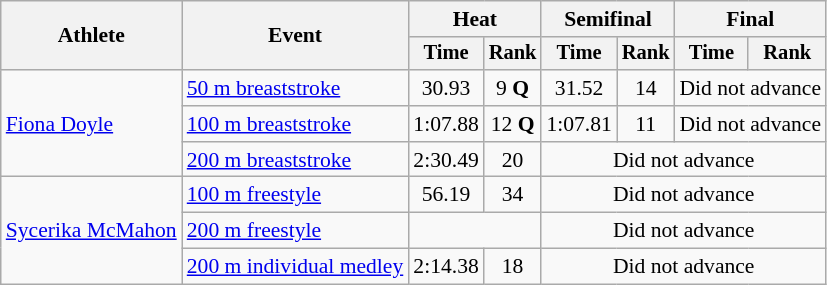<table class=wikitable style="font-size:90%">
<tr>
<th rowspan="2">Athlete</th>
<th rowspan="2">Event</th>
<th colspan="2">Heat</th>
<th colspan="2">Semifinal</th>
<th colspan="2">Final</th>
</tr>
<tr style="font-size:95%">
<th>Time</th>
<th>Rank</th>
<th>Time</th>
<th>Rank</th>
<th>Time</th>
<th>Rank</th>
</tr>
<tr align=center>
<td align=left rowspan=3><a href='#'>Fiona Doyle</a></td>
<td align=left><a href='#'>50 m breaststroke</a></td>
<td>30.93</td>
<td>9 <strong>Q</strong></td>
<td>31.52</td>
<td>14</td>
<td colspan=2>Did not advance</td>
</tr>
<tr align=center>
<td align=left><a href='#'>100 m breaststroke</a></td>
<td>1:07.88</td>
<td>12 <strong>Q</strong></td>
<td>1:07.81</td>
<td>11</td>
<td colspan=2>Did not advance</td>
</tr>
<tr align=center>
<td align=left><a href='#'>200 m breaststroke</a></td>
<td>2:30.49</td>
<td>20</td>
<td colspan=4>Did not advance</td>
</tr>
<tr align=center>
<td align=left rowspan=3><a href='#'>Sycerika McMahon</a></td>
<td align=left><a href='#'>100 m freestyle</a></td>
<td>56.19</td>
<td>34</td>
<td colspan=4>Did not advance</td>
</tr>
<tr align=center>
<td align=left><a href='#'>200 m freestyle</a></td>
<td colspan=2></td>
<td colspan=4>Did not advance</td>
</tr>
<tr align=center>
<td align=left><a href='#'>200 m individual medley</a></td>
<td>2:14.38</td>
<td>18</td>
<td colspan=4>Did not advance</td>
</tr>
</table>
